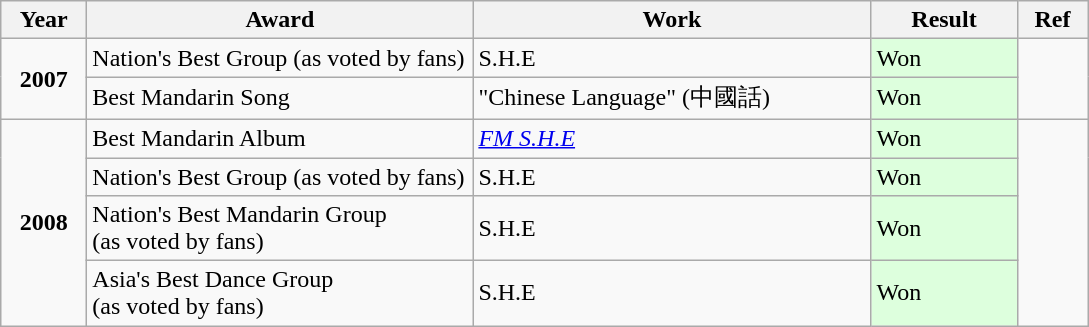<table class="wikitable">
<tr>
<th width="50">Year</th>
<th width="250">Award</th>
<th width="258">Work</th>
<th width="90">Result</th>
<th width="40">Ref</th>
</tr>
<tr>
<td rowspan="2" align="center"><strong>2007</strong></td>
<td>Nation's Best Group (as voted by fans)</td>
<td>S.H.E</td>
<td style="background: #ddffdd"><div>Won</div></td>
<td rowspan="2" align="center"></td>
</tr>
<tr>
<td>Best Mandarin Song</td>
<td>"Chinese Language" (中國話)</td>
<td style="background: #ddffdd"><div>Won</div></td>
</tr>
<tr>
<td rowspan="4" align="center"><strong>2008</strong></td>
<td>Best Mandarin Album</td>
<td><em><a href='#'>FM S.H.E</a></em></td>
<td style="background: #ddffdd"><div>Won</div></td>
<td rowspan="4" align="center"></td>
</tr>
<tr>
<td>Nation's Best Group (as voted by fans)</td>
<td>S.H.E</td>
<td style="background: #ddffdd"><div>Won</div></td>
</tr>
<tr>
<td>Nation's Best Mandarin Group<br>(as voted by fans)</td>
<td>S.H.E</td>
<td style="background: #ddffdd"><div>Won</div></td>
</tr>
<tr>
<td>Asia's Best Dance Group<br>(as voted by fans)</td>
<td>S.H.E</td>
<td style="background: #ddffdd"><div>Won</div></td>
</tr>
</table>
